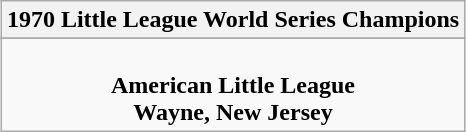<table class="wikitable" style="text-align: center; margin: 0 auto;">
<tr>
<th>1970 Little League World Series Champions</th>
</tr>
<tr>
</tr>
<tr>
<td><br><strong>American Little League</strong><br><strong>Wayne, New Jersey</strong></td>
</tr>
</table>
